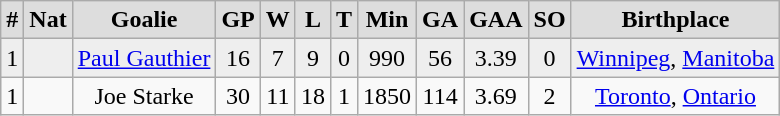<table class="wikitable">
<tr align="center" style="font-weight:bold; background-color:#dddddd;" |>
<td align="left">#</td>
<td>Nat</td>
<td>Goalie</td>
<td>GP</td>
<td>W</td>
<td>L</td>
<td>T</td>
<td>Min</td>
<td>GA</td>
<td>GAA</td>
<td>SO</td>
<td>Birthplace</td>
</tr>
<tr align="center" bgcolor="#eeeeee">
<td align="left">1</td>
<td></td>
<td><a href='#'>Paul Gauthier</a></td>
<td>16</td>
<td>7</td>
<td>9</td>
<td>0</td>
<td>990</td>
<td>56</td>
<td>3.39</td>
<td>0</td>
<td><a href='#'>Winnipeg</a>, <a href='#'>Manitoba</a></td>
</tr>
<tr align="center">
<td align="left">1</td>
<td></td>
<td>Joe Starke</td>
<td>30</td>
<td>11</td>
<td>18</td>
<td>1</td>
<td>1850</td>
<td>114</td>
<td>3.69</td>
<td>2</td>
<td><a href='#'>Toronto</a>, <a href='#'>Ontario</a></td>
</tr>
</table>
